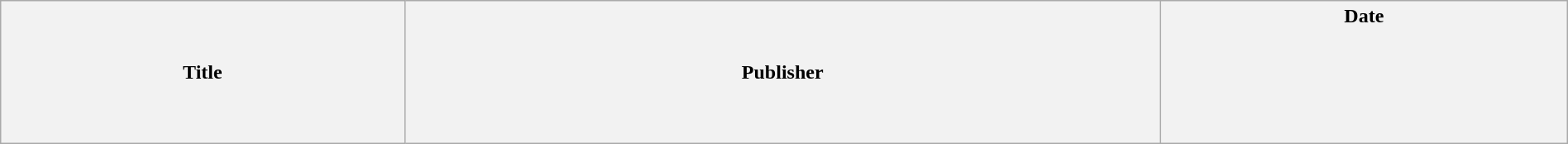<table class="wikitable" style="width:100%; margin:auto">
<tr>
<th>Title</th>
<th>Publisher</th>
<th>Date<br><br><br><br><br><br></th>
</tr>
</table>
